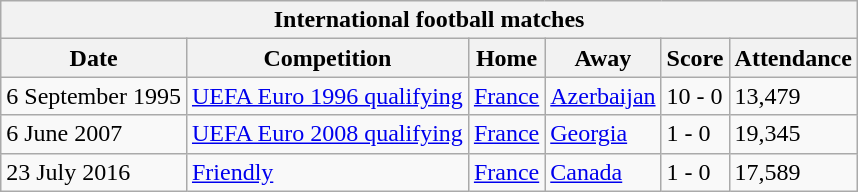<table class="wikitable" style="text-align:left;">
<tr>
<th colspan=6>International football matches</th>
</tr>
<tr>
<th>Date</th>
<th>Competition</th>
<th>Home</th>
<th>Away</th>
<th>Score</th>
<th>Attendance</th>
</tr>
<tr>
<td>6 September 1995</td>
<td><a href='#'>UEFA Euro 1996 qualifying</a></td>
<td> <a href='#'>France</a></td>
<td> <a href='#'>Azerbaijan</a></td>
<td>10 - 0</td>
<td>13,479</td>
</tr>
<tr>
<td>6 June 2007</td>
<td><a href='#'>UEFA Euro 2008 qualifying</a></td>
<td> <a href='#'>France</a></td>
<td> <a href='#'>Georgia</a></td>
<td>1 - 0</td>
<td>19,345</td>
</tr>
<tr>
<td>23 July 2016</td>
<td><a href='#'>Friendly</a></td>
<td> <a href='#'>France</a></td>
<td> <a href='#'>Canada</a></td>
<td>1 - 0</td>
<td>17,589</td>
</tr>
</table>
